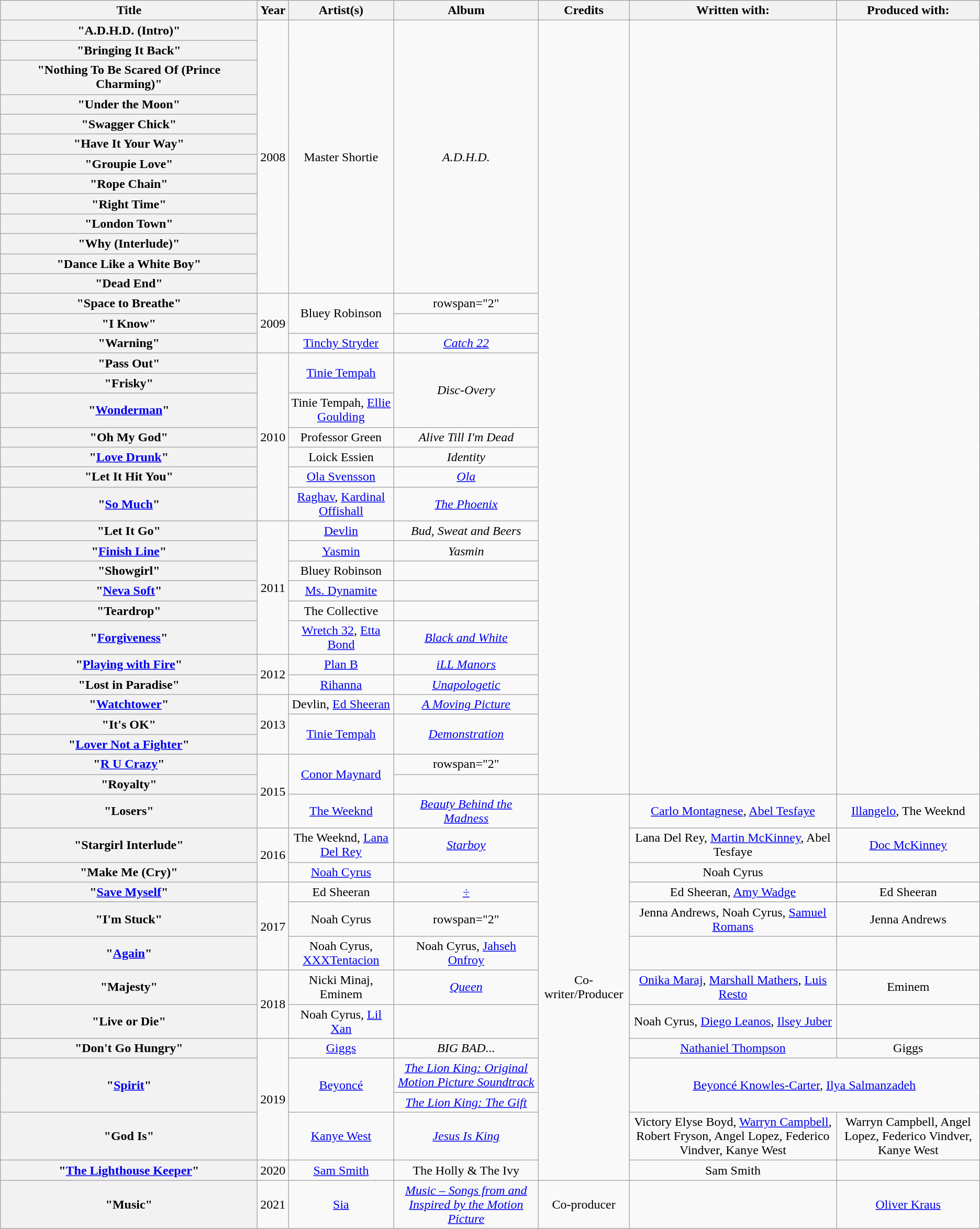<table class="wikitable plainrowheaders" style="text-align:center;">
<tr>
<th scope="col" style="width:20em;">Title</th>
<th scope="col" style="width:1em;">Year</th>
<th scope="col">Artist(s)</th>
<th scope="col">Album</th>
<th scope="col">Credits</th>
<th scope="col">Written with:</th>
<th scope="col">Produced with:</th>
</tr>
<tr>
<th scope="row">"A.D.H.D. (Intro)"</th>
<td rowspan="13">2008</td>
<td rowspan="13">Master Shortie</td>
<td rowspan="13"><em>A.D.H.D.</em></td>
<td rowspan="36"></td>
<td rowspan="36"></td>
<td rowspan="36"></td>
</tr>
<tr>
<th scope="row">"Bringing It Back"</th>
</tr>
<tr>
<th scope="row">"Nothing To Be Scared Of (Prince Charming)"</th>
</tr>
<tr>
<th scope="row">"Under the Moon"</th>
</tr>
<tr>
<th scope="row">"Swagger Chick"</th>
</tr>
<tr>
<th scope="row">"Have It Your Way"</th>
</tr>
<tr>
<th scope="row">"Groupie Love"</th>
</tr>
<tr>
<th scope="row">"Rope Chain"</th>
</tr>
<tr>
<th scope="row">"Right Time"</th>
</tr>
<tr>
<th scope="row">"London Town"</th>
</tr>
<tr>
<th scope="row">"Why (Interlude)"</th>
</tr>
<tr>
<th scope="row">"Dance Like a White Boy"</th>
</tr>
<tr>
<th scope="row">"Dead End"</th>
</tr>
<tr>
<th scope="row">"Space to Breathe"</th>
<td rowspan="3">2009</td>
<td rowspan="2">Bluey Robinson</td>
<td>rowspan="2" </td>
</tr>
<tr>
<th scope="row">"I Know"</th>
</tr>
<tr>
<th scope="row">"Warning"</th>
<td><a href='#'>Tinchy Stryder</a></td>
<td><em><a href='#'>Catch 22</a></em></td>
</tr>
<tr>
<th scope="row">"Pass Out"</th>
<td rowspan="7">2010</td>
<td rowspan="2"><a href='#'>Tinie Tempah</a></td>
<td rowspan="3"><em>Disc-Overy</em></td>
</tr>
<tr>
<th scope="row">"Frisky"</th>
</tr>
<tr>
<th scope="row">"<a href='#'>Wonderman</a>"</th>
<td>Tinie Tempah, <a href='#'>Ellie Goulding</a></td>
</tr>
<tr>
<th scope="row">"Oh My God"</th>
<td>Professor Green</td>
<td><em>Alive Till I'm Dead</em></td>
</tr>
<tr>
<th scope="row">"<a href='#'>Love Drunk</a>"</th>
<td>Loick Essien</td>
<td><em>Identity</em></td>
</tr>
<tr>
<th scope="row">"Let It Hit You"</th>
<td><a href='#'>Ola Svensson</a></td>
<td><em><a href='#'>Ola</a></em></td>
</tr>
<tr>
<th scope="row">"<a href='#'>So Much</a>"</th>
<td><a href='#'>Raghav</a>, <a href='#'>Kardinal Offishall</a></td>
<td><em><a href='#'>The Phoenix</a></em></td>
</tr>
<tr>
<th scope="row">"Let It Go"</th>
<td rowspan="6">2011</td>
<td><a href='#'>Devlin</a></td>
<td><em>Bud, Sweat and Beers</em></td>
</tr>
<tr>
<th scope="row">"<a href='#'>Finish Line</a>"</th>
<td><a href='#'>Yasmin</a></td>
<td><em>Yasmin</em></td>
</tr>
<tr>
<th scope="row">"Showgirl"</th>
<td>Bluey Robinson</td>
<td></td>
</tr>
<tr>
<th scope="row">"<a href='#'>Neva Soft</a>"</th>
<td><a href='#'>Ms. Dynamite</a></td>
<td></td>
</tr>
<tr>
<th scope="row">"Teardrop"</th>
<td>The Collective</td>
<td></td>
</tr>
<tr>
<th scope="row">"<a href='#'>Forgiveness</a>"</th>
<td><a href='#'>Wretch 32</a>, <a href='#'>Etta Bond</a></td>
<td><em><a href='#'>Black and White</a></em></td>
</tr>
<tr>
<th scope="row">"<a href='#'>Playing with Fire</a>"</th>
<td rowspan="2">2012</td>
<td><a href='#'>Plan B</a></td>
<td><em><a href='#'>iLL Manors</a></em></td>
</tr>
<tr>
<th scope="row">"Lost in Paradise"</th>
<td><a href='#'>Rihanna</a></td>
<td><em><a href='#'>Unapologetic</a></em></td>
</tr>
<tr>
<th scope="row">"<a href='#'>Watchtower</a>"</th>
<td rowspan="3">2013</td>
<td>Devlin, <a href='#'>Ed Sheeran</a></td>
<td><em><a href='#'>A Moving Picture</a></em></td>
</tr>
<tr>
<th scope="row">"It's OK"</th>
<td rowspan="2"><a href='#'>Tinie Tempah</a></td>
<td rowspan="2"><em><a href='#'>Demonstration</a></em></td>
</tr>
<tr>
<th scope="row">"<a href='#'>Lover Not a Fighter</a>"</th>
</tr>
<tr>
<th scope="row">"<a href='#'>R U Crazy</a>"</th>
<td rowspan="3">2015</td>
<td rowspan="2"><a href='#'>Conor Maynard</a></td>
<td>rowspan="2" </td>
</tr>
<tr>
<th scope="row">"Royalty"</th>
</tr>
<tr>
<th scope="row">"Losers"</th>
<td><a href='#'>The Weeknd</a></td>
<td><em><a href='#'>Beauty Behind the Madness</a></em></td>
<td rowspan="13">Co-writer/Producer</td>
<td><a href='#'>Carlo Montagnese</a>, <a href='#'>Abel Tesfaye</a></td>
<td><a href='#'>Illangelo</a>, The Weeknd</td>
</tr>
<tr>
<th scope="row">"Stargirl Interlude"</th>
<td rowspan="2">2016</td>
<td>The Weeknd, <a href='#'>Lana Del Rey</a></td>
<td><em><a href='#'>Starboy</a></em></td>
<td>Lana Del Rey, <a href='#'>Martin McKinney</a>, Abel Tesfaye</td>
<td><a href='#'>Doc McKinney</a></td>
</tr>
<tr>
<th scope="row">"Make Me (Cry)"</th>
<td><a href='#'>Noah Cyrus</a></td>
<td></td>
<td>Noah Cyrus</td>
<td></td>
</tr>
<tr>
<th scope="row">"<a href='#'>Save Myself</a>"</th>
<td rowspan="3">2017</td>
<td>Ed Sheeran</td>
<td><em><a href='#'>÷</a></em></td>
<td>Ed Sheeran, <a href='#'>Amy Wadge</a></td>
<td>Ed Sheeran</td>
</tr>
<tr>
<th scope="row">"I'm Stuck"</th>
<td>Noah Cyrus</td>
<td>rowspan="2" </td>
<td>Jenna Andrews, Noah Cyrus, <a href='#'>Samuel Romans</a></td>
<td>Jenna Andrews</td>
</tr>
<tr>
<th scope="row">"<a href='#'>Again</a>"</th>
<td>Noah Cyrus, <a href='#'>XXXTentacion</a></td>
<td>Noah Cyrus, <a href='#'>Jahseh Onfroy</a></td>
<td></td>
</tr>
<tr>
<th scope="row">"Majesty"</th>
<td rowspan="2">2018</td>
<td>Nicki Minaj, Eminem</td>
<td><em><a href='#'>Queen</a></em></td>
<td><a href='#'>Onika Maraj</a>, <a href='#'>Marshall Mathers</a>, <a href='#'>Luis Resto</a></td>
<td>Eminem</td>
</tr>
<tr>
<th scope="row">"Live or Die"</th>
<td>Noah Cyrus, <a href='#'>Lil Xan</a></td>
<td></td>
<td>Noah Cyrus, <a href='#'>Diego Leanos</a>, <a href='#'>Ilsey Juber</a></td>
<td></td>
</tr>
<tr>
<th scope="row">"Don't Go Hungry"</th>
<td rowspan=4>2019</td>
<td><a href='#'>Giggs</a></td>
<td><em>BIG BAD...</em></td>
<td><a href='#'>Nathaniel Thompson</a></td>
<td>Giggs</td>
</tr>
<tr>
<th scope="row" rowspan=2>"<a href='#'>Spirit</a>"</th>
<td rowspan=2><a href='#'>Beyoncé</a></td>
<td><em><a href='#'>The Lion King: Original Motion Picture Soundtrack</a></em></td>
<td colspan=2 rowspan=2><a href='#'>Beyoncé Knowles-Carter</a>, <a href='#'>Ilya Salmanzadeh</a></td>
</tr>
<tr>
<td><em><a href='#'>The Lion King: The Gift</a></em></td>
</tr>
<tr>
<th scope="row">"God Is"</th>
<td><a href='#'>Kanye West</a></td>
<td><em><a href='#'>Jesus Is King</a></em></td>
<td>Victory Elyse Boyd, <a href='#'>Warryn Campbell</a>, Robert Fryson, Angel Lopez, Federico Vindver, Kanye West</td>
<td>Warryn Campbell, Angel Lopez, Federico Vindver, Kanye West</td>
</tr>
<tr>
<th scope="row">"<a href='#'>The Lighthouse Keeper</a>"</th>
<td>2020</td>
<td><a href='#'>Sam Smith</a></td>
<td>The Holly & The Ivy</td>
<td>Sam Smith</td>
<td></td>
</tr>
<tr>
<th scope="row">"Music"</th>
<td>2021</td>
<td><a href='#'>Sia</a></td>
<td><em><a href='#'>Music – Songs from and Inspired by the Motion Picture</a></em></td>
<td>Co-producer</td>
<td></td>
<td><a href='#'>Oliver Kraus</a></td>
</tr>
</table>
